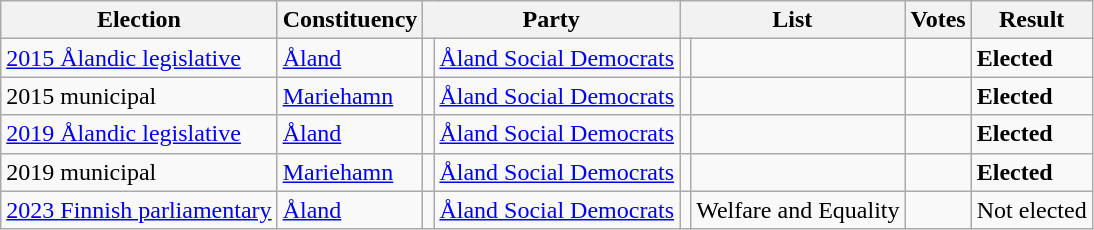<table class="wikitable" style="text-align:left;">
<tr>
<th scope=col>Election</th>
<th scope=col>Constituency</th>
<th scope=col colspan="2">Party</th>
<th scope=col colspan="2">List</th>
<th scope=col>Votes</th>
<th scope=col>Result</th>
</tr>
<tr>
<td><a href='#'>2015 Ålandic legislative</a></td>
<td><a href='#'>Åland</a></td>
<td></td>
<td><a href='#'>Åland Social Democrats</a></td>
<td></td>
<td></td>
<td align=right></td>
<td><strong>Elected</strong></td>
</tr>
<tr>
<td>2015 municipal</td>
<td><a href='#'>Mariehamn</a></td>
<td></td>
<td><a href='#'>Åland Social Democrats</a></td>
<td></td>
<td></td>
<td align=right></td>
<td><strong>Elected</strong></td>
</tr>
<tr>
<td><a href='#'>2019 Ålandic legislative</a></td>
<td><a href='#'>Åland</a></td>
<td></td>
<td><a href='#'>Åland Social Democrats</a></td>
<td></td>
<td></td>
<td align=right></td>
<td><strong>Elected</strong></td>
</tr>
<tr>
<td>2019 municipal</td>
<td><a href='#'>Mariehamn</a></td>
<td></td>
<td><a href='#'>Åland Social Democrats</a></td>
<td></td>
<td></td>
<td align=right></td>
<td><strong>Elected</strong></td>
</tr>
<tr>
<td><a href='#'>2023 Finnish parliamentary</a></td>
<td><a href='#'>Åland</a></td>
<td></td>
<td><a href='#'>Åland Social Democrats</a></td>
<td></td>
<td>Welfare and Equality</td>
<td align=right></td>
<td>Not elected</td>
</tr>
</table>
